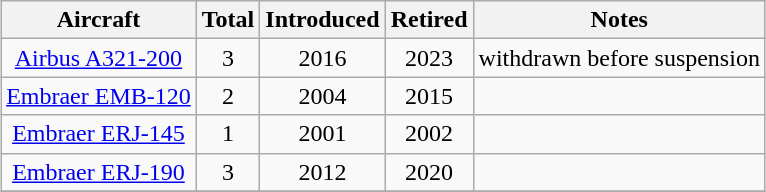<table class="wikitable" style="margin:0.5em auto; text-align:center">
<tr>
<th>Aircraft</th>
<th>Total</th>
<th>Introduced</th>
<th>Retired</th>
<th>Notes</th>
</tr>
<tr>
<td><a href='#'>Airbus A321-200</a></td>
<td>3</td>
<td>2016</td>
<td>2023</td>
<td>withdrawn before suspension</td>
</tr>
<tr>
<td><a href='#'>Embraer EMB-120</a></td>
<td>2</td>
<td>2004</td>
<td>2015</td>
<td></td>
</tr>
<tr>
<td><a href='#'>Embraer ERJ-145</a></td>
<td>1</td>
<td>2001</td>
<td>2002</td>
<td></td>
</tr>
<tr>
<td><a href='#'>Embraer ERJ-190</a></td>
<td>3</td>
<td>2012</td>
<td>2020</td>
<td></td>
</tr>
<tr>
</tr>
</table>
